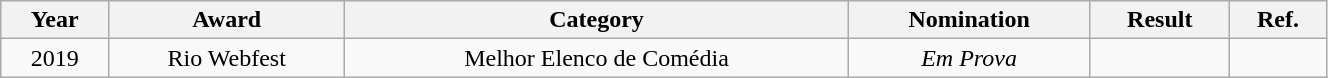<table class="wikitable sortable plainrowheaders" style="width: 70%; text-align:center;">
<tr>
<th scope="col">Year</th>
<th scope="col">Award</th>
<th scope="col">Category</th>
<th scope="col">Nomination</th>
<th scope="col">Result</th>
<th scope="col" class="unsortable">Ref.</th>
</tr>
<tr>
<td>2019</td>
<td>Rio Webfest</td>
<td>Melhor Elenco de Comédia</td>
<td><em>Em Prova</em></td>
<td></td>
<td></td>
</tr>
</table>
